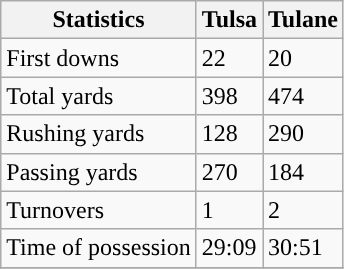<table class="wikitable" style="float: left;">
<tr>
<th>Statistics</th>
<th>Tulsa</th>
<th>Tulane</th>
</tr>
<tr>
<td>First downs</td>
<td>22</td>
<td>20</td>
</tr>
<tr>
<td>Total yards</td>
<td>398</td>
<td>474</td>
</tr>
<tr>
<td>Rushing yards</td>
<td>128</td>
<td>290</td>
</tr>
<tr>
<td>Passing yards</td>
<td>270</td>
<td>184</td>
</tr>
<tr>
<td>Turnovers</td>
<td>1</td>
<td>2</td>
</tr>
<tr>
<td>Time of possession</td>
<td>29:09</td>
<td>30:51</td>
</tr>
<tr>
</tr>
</table>
